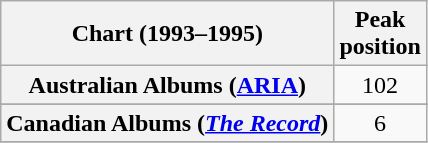<table class="wikitable sortable plainrowheaders" style="text-align:center">
<tr>
<th scope="col">Chart (1993–1995)</th>
<th scope="col">Peak<br>position</th>
</tr>
<tr>
<th scope="row">Australian Albums (<a href='#'>ARIA</a>)</th>
<td>102</td>
</tr>
<tr>
</tr>
<tr>
<th scope="row">Canadian Albums (<em><a href='#'>The Record</a></em>)</th>
<td>6</td>
</tr>
<tr>
</tr>
</table>
